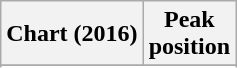<table class="wikitable sortable plainrowheaders" style="text-align:center">
<tr>
<th scope="col">Chart (2016)</th>
<th scope="col">Peak<br> position</th>
</tr>
<tr>
</tr>
<tr>
</tr>
</table>
